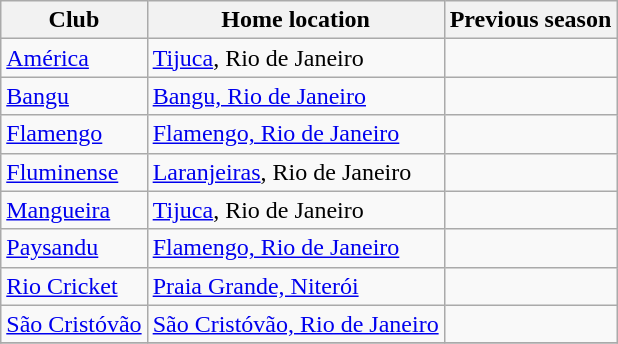<table class="wikitable sortable">
<tr>
<th>Club</th>
<th>Home location</th>
<th>Previous season</th>
</tr>
<tr>
<td><a href='#'>América</a></td>
<td><a href='#'>Tijuca</a>, Rio de Janeiro</td>
<td></td>
</tr>
<tr>
<td><a href='#'>Bangu</a></td>
<td><a href='#'>Bangu, Rio de Janeiro</a></td>
<td></td>
</tr>
<tr>
<td><a href='#'>Flamengo</a></td>
<td><a href='#'>Flamengo, Rio de Janeiro</a></td>
<td></td>
</tr>
<tr>
<td><a href='#'>Fluminense</a></td>
<td><a href='#'>Laranjeiras</a>, Rio de Janeiro</td>
<td></td>
</tr>
<tr>
<td><a href='#'>Mangueira</a></td>
<td><a href='#'>Tijuca</a>, Rio de Janeiro</td>
<td></td>
</tr>
<tr>
<td><a href='#'>Paysandu</a></td>
<td><a href='#'>Flamengo, Rio de Janeiro</a></td>
<td></td>
</tr>
<tr>
<td><a href='#'>Rio Cricket</a></td>
<td><a href='#'>Praia Grande, Niterói</a></td>
<td></td>
</tr>
<tr>
<td><a href='#'>São Cristóvão</a></td>
<td><a href='#'>São Cristóvão, Rio de Janeiro</a></td>
<td></td>
</tr>
<tr>
</tr>
</table>
